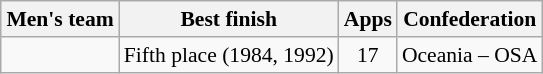<table class="wikitable" style="text-align: center; font-size: 90%; margin-left: 1em;">
<tr>
<th>Men's team</th>
<th>Best finish</th>
<th>Apps</th>
<th>Confederation</th>
</tr>
<tr>
<td style="text-align: left;"></td>
<td style="text-align: left;">Fifth place (1984, 1992)</td>
<td>17</td>
<td>Oceania – OSA</td>
</tr>
</table>
